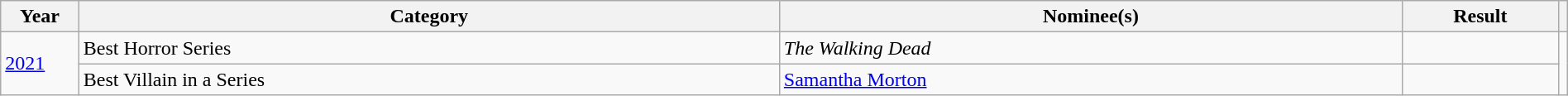<table class="wikitable" width=100%>
<tr>
<th width=5%>Year</th>
<th width=45%>Category</th>
<th width=40%>Nominee(s)</th>
<th width=10%>Result</th>
<th width=5%></th>
</tr>
<tr>
<td rowspan="2"><a href='#'>2021</a></td>
<td>Best Horror Series</td>
<td><em>The Walking Dead</em></td>
<td></td>
<td rowspan="2"></td>
</tr>
<tr>
<td>Best Villain in a Series</td>
<td><a href='#'>Samantha Morton</a></td>
<td></td>
</tr>
</table>
